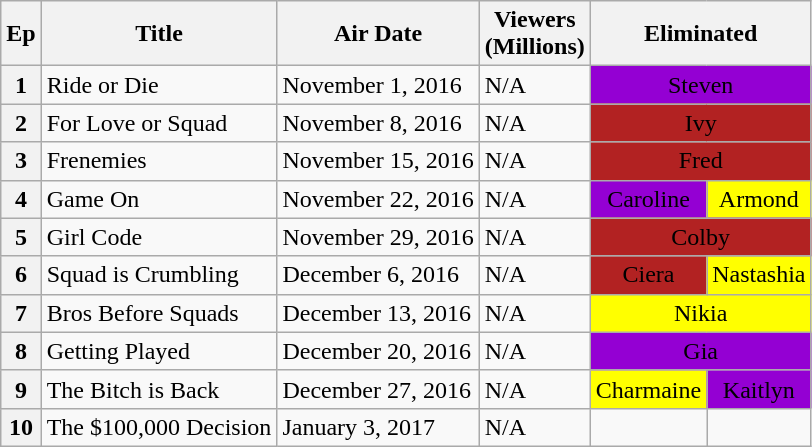<table class="wikitable">
<tr>
<th>Ep</th>
<th>Title</th>
<th>Air Date</th>
<th>Viewers <br>(Millions)</th>
<th colspan="2">Eliminated</th>
</tr>
<tr>
<th>1</th>
<td>Ride or Die</td>
<td>November 1, 2016</td>
<td>N/A</td>
<td colspan="2" style="text-align:center;background:darkviolet">Steven</td>
</tr>
<tr>
<th>2</th>
<td>For Love or Squad</td>
<td>November 8, 2016</td>
<td>N/A</td>
<td colspan="2" style="text-align:center;background:firebrick">Ivy</td>
</tr>
<tr>
<th>3</th>
<td>Frenemies</td>
<td>November 15, 2016</td>
<td>N/A</td>
<td colspan="2" style="text-align:center;background:firebrick">Fred</td>
</tr>
<tr>
<th>4</th>
<td>Game On</td>
<td>November 22, 2016</td>
<td>N/A</td>
<td style="text-align:center;background:darkviolet">Caroline</td>
<td style="text-align:center;background:yellow">Armond</td>
</tr>
<tr>
<th>5</th>
<td>Girl Code</td>
<td>November 29, 2016</td>
<td>N/A</td>
<td colspan="2" style="text-align:center;background:firebrick">Colby</td>
</tr>
<tr>
<th>6</th>
<td>Squad is Crumbling</td>
<td>December 6, 2016</td>
<td>N/A</td>
<td style="text-align:center;background:firebrick">Ciera</td>
<td style="text-align:center;background:yellow">Nastashia</td>
</tr>
<tr>
<th>7</th>
<td>Bros Before Squads</td>
<td>December 13, 2016</td>
<td>N/A</td>
<td colspan="2" style="text-align:center;background:yellow">Nikia</td>
</tr>
<tr>
<th>8</th>
<td>Getting Played</td>
<td>December 20, 2016</td>
<td>N/A</td>
<td colspan="2" style="text-align:center;background:darkviolet">Gia</td>
</tr>
<tr>
<th>9</th>
<td>The Bitch is Back</td>
<td>December 27, 2016</td>
<td>N/A</td>
<td style="text-align:center;background:yellow">Charmaine</td>
<td style="text-align:center;background:darkviolet">Kaitlyn</td>
</tr>
<tr>
<th>10</th>
<td>The $100,000 Decision</td>
<td>January 3, 2017</td>
<td>N/A</td>
<td></td>
<td></td>
</tr>
</table>
